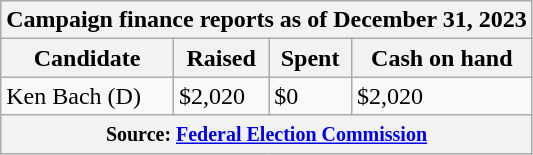<table class="wikitable sortable">
<tr>
<th colspan=4>Campaign finance reports as of December 31, 2023</th>
</tr>
<tr style="text-align:center;">
<th>Candidate</th>
<th>Raised</th>
<th>Spent</th>
<th>Cash on hand</th>
</tr>
<tr>
<td>Ken Bach (D)</td>
<td>$2,020</td>
<td>$0</td>
<td>$2,020</td>
</tr>
<tr>
<th colspan="4"><small>Source: <a href='#'>Federal Election Commission</a></small></th>
</tr>
</table>
